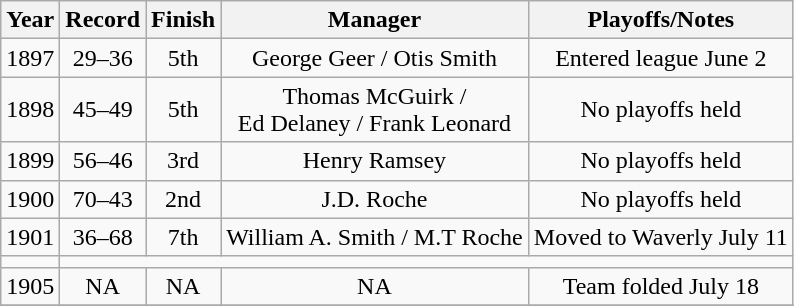<table class="wikitable" style="text-align:center">
<tr>
<th>Year</th>
<th>Record</th>
<th>Finish</th>
<th>Manager</th>
<th>Playoffs/Notes</th>
</tr>
<tr>
<td>1897</td>
<td>29–36</td>
<td>5th</td>
<td>George Geer / Otis Smith</td>
<td>Entered league June 2</td>
</tr>
<tr>
<td>1898</td>
<td>45–49</td>
<td>5th</td>
<td>Thomas McGuirk /<br> Ed Delaney / Frank Leonard</td>
<td>No playoffs held</td>
</tr>
<tr>
<td>1899</td>
<td>56–46</td>
<td>3rd</td>
<td>Henry Ramsey</td>
<td>No playoffs held</td>
</tr>
<tr>
<td>1900</td>
<td>70–43</td>
<td>2nd</td>
<td>J.D. Roche</td>
<td>No playoffs held</td>
</tr>
<tr>
<td>1901</td>
<td>36–68</td>
<td>7th</td>
<td>William A. Smith / M.T Roche</td>
<td>Moved to Waverly July 11</td>
</tr>
<tr>
<td></td>
</tr>
<tr>
<td>1905</td>
<td>NA</td>
<td>NA</td>
<td>NA</td>
<td>Team folded July 18</td>
</tr>
<tr>
</tr>
</table>
